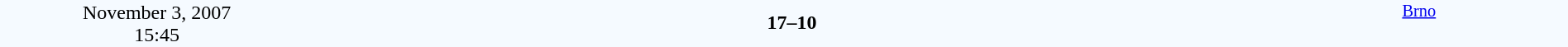<table style="width: 100%; background:#F5FAFF;" cellspacing="0">
<tr>
<td align=center rowspan=3 width=20%>November 3, 2007<br>15:45</td>
</tr>
<tr>
<td width=24% align=right></td>
<td align=center width=13%><strong>17–10</strong></td>
<td width=24%></td>
<td style=font-size:85% rowspan=3 valign=top align=center><a href='#'>Brno</a></td>
</tr>
<tr style=font-size:85%>
<td align=right></td>
<td align=center></td>
<td></td>
</tr>
</table>
